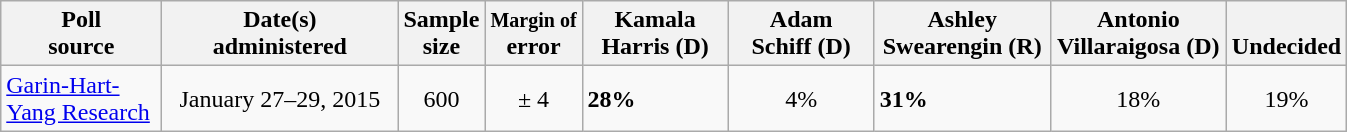<table class="wikitable">
<tr valign= bottom>
<th style="width:100px;">Poll<br>source</th>
<th style="width:150px;">Date(s)<br>administered</th>
<th class=small>Sample<br>size</th>
<th class=small><small>Margin of</small><br>error</th>
<th style="width:90px;">Kamala<br>Harris (D)</th>
<th style="width:90px;">Adam<br>Schiff (D)</th>
<th style="width:110px;">Ashley<br>Swearengin (R)</th>
<th style="width:110px;">Antonio<br>Villaraigosa (D)</th>
<th>Undecided</th>
</tr>
<tr>
<td><a href='#'>Garin-Hart-Yang Research</a></td>
<td align=center>January 27–29, 2015</td>
<td align=center>600</td>
<td align=center>± 4</td>
<td><strong>28%</strong></td>
<td align=center>4%</td>
<td><strong>31%</strong></td>
<td align=center>18%</td>
<td align=center>19%</td>
</tr>
</table>
